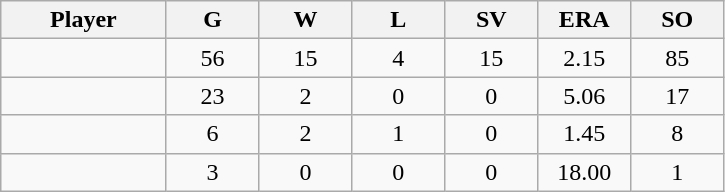<table class="wikitable sortable">
<tr>
<th bgcolor="#DDDDFF" width="16%">Player</th>
<th bgcolor="#DDDDFF" width="9%">G</th>
<th bgcolor="#DDDDFF" width="9%">W</th>
<th bgcolor="#DDDDFF" width="9%">L</th>
<th bgcolor="#DDDDFF" width="9%">SV</th>
<th bgcolor="#DDDDFF" width="9%">ERA</th>
<th bgcolor="#DDDDFF" width="9%">SO</th>
</tr>
<tr align="center">
<td></td>
<td>56</td>
<td>15</td>
<td>4</td>
<td>15</td>
<td>2.15</td>
<td>85</td>
</tr>
<tr align="center">
<td></td>
<td>23</td>
<td>2</td>
<td>0</td>
<td>0</td>
<td>5.06</td>
<td>17</td>
</tr>
<tr align="center">
<td></td>
<td>6</td>
<td>2</td>
<td>1</td>
<td>0</td>
<td>1.45</td>
<td>8</td>
</tr>
<tr align="center">
<td></td>
<td>3</td>
<td>0</td>
<td>0</td>
<td>0</td>
<td>18.00</td>
<td>1</td>
</tr>
</table>
